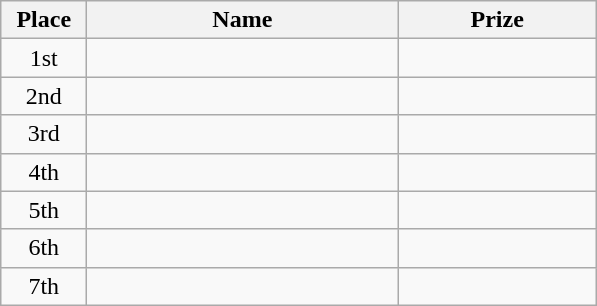<table class="wikitable">
<tr>
<th width="50">Place</th>
<th width="200">Name</th>
<th width="125">Prize</th>
</tr>
<tr>
<td align = "center">1st</td>
<td align = "center"></td>
<td align = "center"></td>
</tr>
<tr>
<td align = "center">2nd</td>
<td align = "center"></td>
<td align = "center"></td>
</tr>
<tr>
<td align = "center">3rd</td>
<td align = "center"></td>
<td align = "center"></td>
</tr>
<tr>
<td align = "center">4th</td>
<td align = "center"></td>
<td align = "center"></td>
</tr>
<tr>
<td align = "center">5th</td>
<td align = "center"></td>
<td align = "center"></td>
</tr>
<tr>
<td align = "center">6th</td>
<td align = "center"></td>
<td align = "center"></td>
</tr>
<tr>
<td align = "center">7th</td>
<td align = "center"></td>
<td align = "center"></td>
</tr>
</table>
